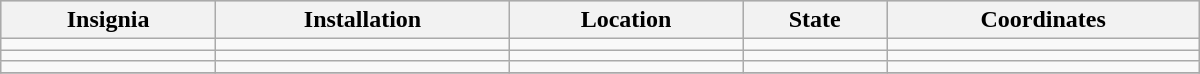<table class="wikitable sortable" width="800">
<tr bgcolor="#CCCCCC">
<th>Insignia</th>
<th>Installation</th>
<th>Location</th>
<th>State</th>
<th>Coordinates</th>
</tr>
<tr>
<td></td>
<td></td>
<td></td>
<td></td>
<td></td>
</tr>
<tr>
<td></td>
<td></td>
<td></td>
<td></td>
<td></td>
</tr>
<tr>
<td></td>
<td></td>
<td></td>
<td></td>
<td></td>
</tr>
<tr>
</tr>
</table>
